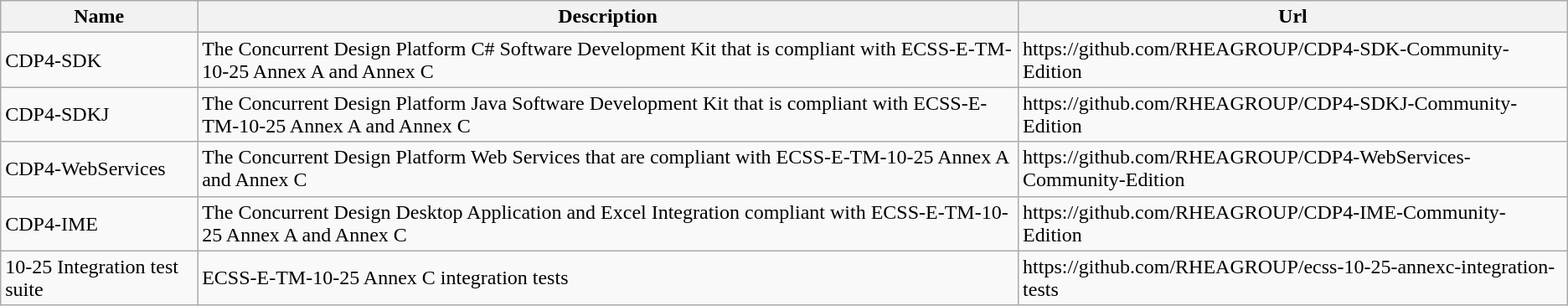<table class="wikitable">
<tr>
<th>Name</th>
<th>Description</th>
<th>Url</th>
</tr>
<tr>
<td>CDP4-SDK</td>
<td>The Concurrent Design Platform C# Software Development Kit that is compliant with ECSS-E-TM-10-25 Annex A and Annex C</td>
<td>https://github.com/RHEAGROUP/CDP4-SDK-Community-Edition</td>
</tr>
<tr>
<td>CDP4-SDKJ</td>
<td>The Concurrent Design Platform Java Software Development Kit that is compliant with ECSS-E-TM-10-25 Annex A and Annex C</td>
<td>https://github.com/RHEAGROUP/CDP4-SDKJ-Community-Edition</td>
</tr>
<tr>
<td>CDP4-WebServices</td>
<td>The Concurrent Design Platform Web Services that are compliant with ECSS-E-TM-10-25 Annex A and Annex C</td>
<td>https://github.com/RHEAGROUP/CDP4-WebServices-Community-Edition</td>
</tr>
<tr>
<td>CDP4-IME</td>
<td>The Concurrent Design Desktop Application and Excel Integration compliant with ECSS-E-TM-10-25 Annex A and Annex C</td>
<td>https://github.com/RHEAGROUP/CDP4-IME-Community-Edition</td>
</tr>
<tr>
<td>10-25 Integration test suite</td>
<td>ECSS-E-TM-10-25 Annex C integration tests</td>
<td>https://github.com/RHEAGROUP/ecss-10-25-annexc-integration-tests</td>
</tr>
</table>
